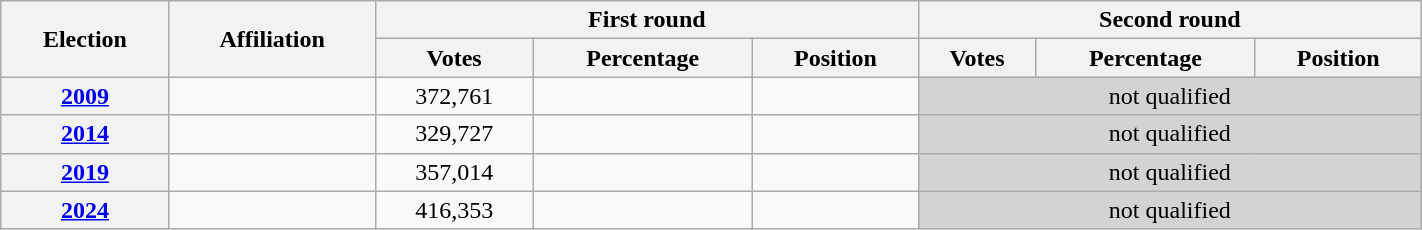<table class=wikitable width=75%>
<tr>
<th rowspan=2>Election</th>
<th rowspan=2>Affiliation</th>
<th colspan=3>First round</th>
<th colspan=3>Second round</th>
</tr>
<tr>
<th>Votes</th>
<th>Percentage</th>
<th>Position</th>
<th>Votes</th>
<th>Percentage</th>
<th>Position</th>
</tr>
<tr align=center>
<th><a href='#'>2009</a></th>
<td></td>
<td>372,761</td>
<td></td>
<td></td>
<td bgcolor=lightgrey colspan=3>not qualified</td>
</tr>
<tr align=center>
<th><a href='#'>2014</a></th>
<td></td>
<td>329,727</td>
<td></td>
<td></td>
<td bgcolor=lightgrey colspan=3>not qualified</td>
</tr>
<tr align=center>
<th><a href='#'>2019</a></th>
<td></td>
<td>357,014</td>
<td></td>
<td></td>
<td bgcolor=lightgrey colspan=3>not qualified</td>
</tr>
<tr align=center>
<th><a href='#'>2024</a></th>
<td></td>
<td>416,353</td>
<td></td>
<td></td>
<td bgcolor=lightgrey colspan=3>not qualified</td>
</tr>
</table>
